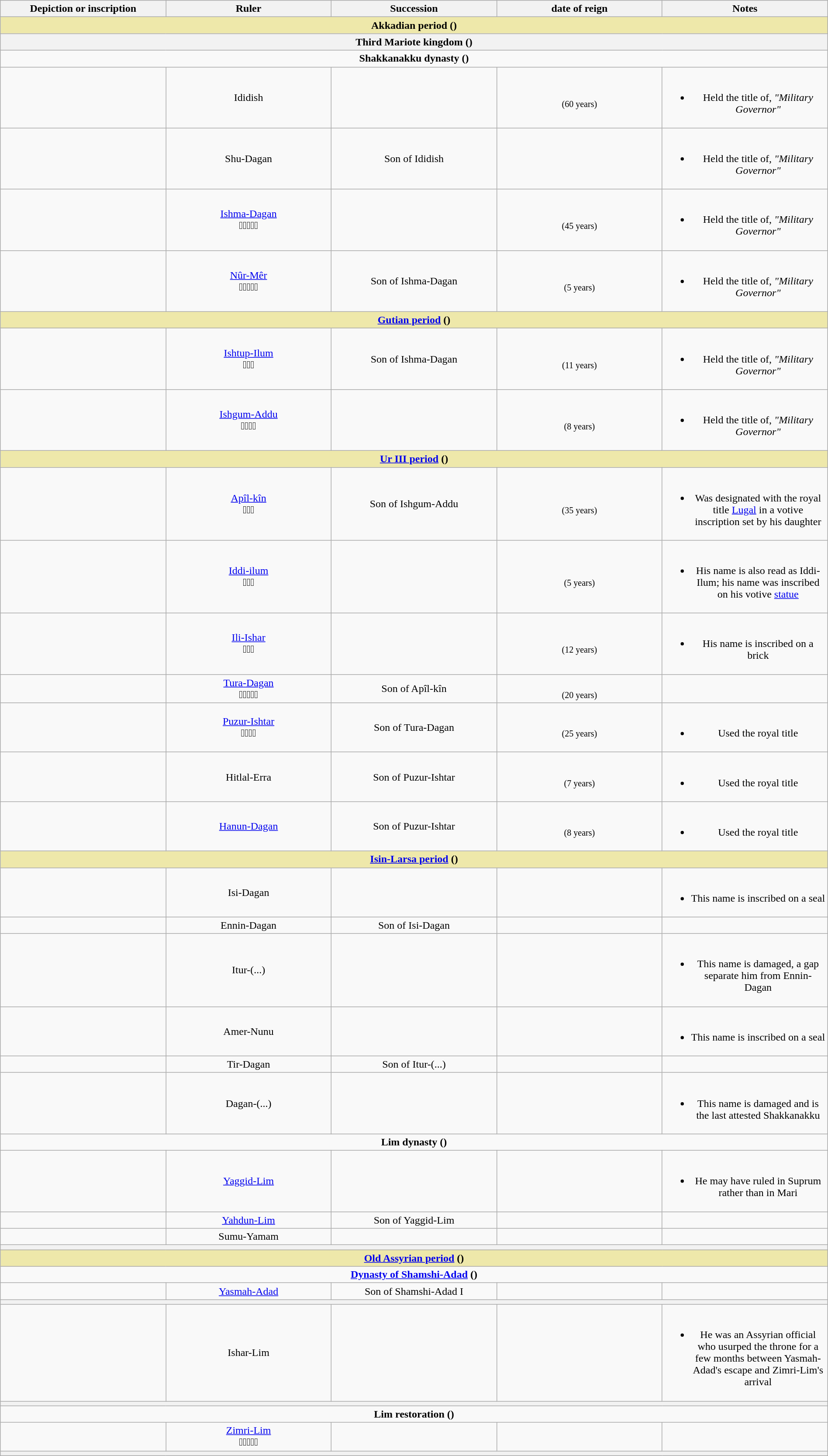<table class="wikitable"border="1"style="width:100%;text-align:center">
<tr>
<th width="20%">Depiction or inscription</th>
<th width="20%">Ruler</th>
<th width="20%">Succession</th>
<th width="20%"> date of reign</th>
<th width="20%">Notes</th>
</tr>
<tr>
<td colspan="5"align="center"style="background-color:palegoldenrod"><strong>Akkadian period ()</strong></td>
</tr>
<tr>
<th colspan="5">Third Mariote kingdom ()</th>
</tr>
<tr>
<td colspan="5"><strong>Shakkanakku dynasty ()</strong></td>
</tr>
<tr>
<td></td>
<td>Ididish</td>
<td></td>
<td><br><small>(60 years)</small></td>
<td><br><ul><li>Held the title of, <em>"Military Governor"</em></li></ul></td>
</tr>
<tr>
<td></td>
<td>Shu-Dagan</td>
<td>Son of Ididish</td>
<td></td>
<td><br><ul><li>Held the title of, <em>"Military Governor"</em></li></ul></td>
</tr>
<tr>
<td></td>
<td><a href='#'>Ishma-Dagan</a><br>𒅖𒈣𒀭𒁕𒃶</td>
<td></td>
<td><br><small>(45 years)</small></td>
<td><br><ul><li>Held the title of, <em>"Military Governor"</em></li></ul></td>
</tr>
<tr>
<td></td>
<td><a href='#'>Nûr-Mêr</a><br>𒉌𒉿𒅈𒈨𒅕</td>
<td>Son of Ishma-Dagan</td>
<td><br><small>(5 years)</small></td>
<td><br><ul><li>Held the title of, <em>"Military Governor"</em></li></ul></td>
</tr>
<tr>
<td colspan="5"align="center"style="background-color:palegoldenrod"><strong><a href='#'>Gutian period</a> ()</strong></td>
</tr>
<tr>
<td></td>
<td><a href='#'>Ishtup-Ilum</a><br>𒅖𒁾𒀭</td>
<td>Son of Ishma-Dagan</td>
<td><br><small>(11 years)</small></td>
<td><br><ul><li>Held the title of, <em>"Military Governor"</em></li></ul></td>
</tr>
<tr>
<td></td>
<td><a href='#'>Ishgum-Addu</a><br>𒅖𒄣𒀭𒅎</td>
<td></td>
<td><br><small>(8 years)</small></td>
<td><br><ul><li>Held the title of, <em>"Military Governor"</em></li></ul></td>
</tr>
<tr>
<td colspan="5"align="center"style="background-color:palegoldenrod"><strong><a href='#'>Ur III period</a> ()</strong></td>
</tr>
<tr>
<td></td>
<td><a href='#'>Apîl-kîn</a><br> 𒀀𒉈𒄀</td>
<td>Son of Ishgum-Addu</td>
<td><br><small>(35 years)</small></td>
<td><br><ul><li>Was designated with the royal title <a href='#'>Lugal</a> in a votive inscription set by his daughter</li></ul></td>
</tr>
<tr>
<td></td>
<td><a href='#'>Iddi-ilum</a><br>𒄿𒋾𒀭</td>
<td></td>
<td><br><small>(5 years)</small></td>
<td><br><ul><li>His name is also read as Iddi-Ilum; his name was inscribed on his votive <a href='#'>statue</a></li></ul></td>
</tr>
<tr>
<td></td>
<td><a href='#'>Ili-Ishar</a><br>𒀭𒄿𒊬</td>
<td></td>
<td><br><small>(12 years)</small></td>
<td><br><ul><li>His name is inscribed on a brick</li></ul></td>
</tr>
<tr>
<td></td>
<td><a href='#'>Tura-Dagan</a><br>𒌅𒊏𒀭𒁕𒃶</td>
<td>Son of Apîl-kîn</td>
<td><br><small>(20 years)</small></td>
<td></td>
</tr>
<tr>
<td></td>
<td><a href='#'>Puzur-Ishtar</a><br>𒆃𒊭𒁹𒁯</td>
<td>Son of Tura-Dagan</td>
<td><br><small>(25 years)</small></td>
<td><br><ul><li>Used the royal title</li></ul></td>
</tr>
<tr>
<td></td>
<td>Hitlal-Erra</td>
<td>Son of Puzur-Ishtar</td>
<td><br><small>(7 years)</small></td>
<td><br><ul><li>Used the royal title</li></ul></td>
</tr>
<tr>
<td></td>
<td><a href='#'>Hanun-Dagan</a></td>
<td>Son of Puzur-Ishtar</td>
<td><br><small>(8 years)</small></td>
<td><br><ul><li>Used the royal title</li></ul></td>
</tr>
<tr>
<td colspan="5"align="center"style="background-color:palegoldenrod"><strong><a href='#'>Isin-Larsa period</a> ()</strong></td>
</tr>
<tr>
<td></td>
<td>Isi-Dagan</td>
<td></td>
<td></td>
<td><br><ul><li>This name is inscribed on a seal</li></ul></td>
</tr>
<tr>
<td></td>
<td>Ennin-Dagan</td>
<td>Son of Isi-Dagan</td>
<td></td>
<td></td>
</tr>
<tr>
<td></td>
<td>Itur-(...)</td>
<td></td>
<td></td>
<td><br><ul><li>This name is damaged, a gap separate him from Ennin-Dagan</li></ul></td>
</tr>
<tr>
<td></td>
<td>Amer-Nunu</td>
<td></td>
<td></td>
<td><br><ul><li>This name is inscribed on a seal</li></ul></td>
</tr>
<tr>
<td></td>
<td>Tir-Dagan</td>
<td>Son of Itur-(...)</td>
<td></td>
<td></td>
</tr>
<tr>
<td></td>
<td>Dagan-(...)</td>
<td></td>
<td></td>
<td><br><ul><li>This name is damaged and is the last attested Shakkanakku</li></ul></td>
</tr>
<tr>
<td colspan="5"><strong>Lim dynasty ()</strong></td>
</tr>
<tr>
<td></td>
<td><a href='#'>Yaggid-Lim</a></td>
<td></td>
<td></td>
<td><br><ul><li>He may have ruled in Suprum rather than in Mari</li></ul></td>
</tr>
<tr>
<td></td>
<td><a href='#'>Yahdun-Lim</a></td>
<td>Son of Yaggid-Lim</td>
<td></td>
<td></td>
</tr>
<tr>
<td></td>
<td>Sumu-Yamam</td>
<td></td>
<td></td>
<td></td>
</tr>
<tr>
<th colspan="5"></th>
</tr>
<tr>
<td colspan="5"align="center"style="background-color:palegoldenrod"><strong><a href='#'>Old Assyrian period</a> ()</strong></td>
</tr>
<tr>
<td colspan="5"><strong><a href='#'>Dynasty of Shamshi-Adad</a> ()</strong></td>
</tr>
<tr>
<td></td>
<td><a href='#'>Yasmah-Adad</a></td>
<td>Son of Shamshi-Adad I</td>
<td></td>
<td></td>
</tr>
<tr>
<th colspan="5"></th>
</tr>
<tr>
<td></td>
<td>Ishar-Lim</td>
<td></td>
<td></td>
<td><br><ul><li>He was an Assyrian official who usurped the throne for a few months between Yasmah-Adad's escape and Zimri-Lim's arrival</li></ul></td>
</tr>
<tr>
<th colspan="5"></th>
</tr>
<tr>
<td colspan="5"><strong>Lim restoration ()</strong></td>
</tr>
<tr>
<td></td>
<td><a href='#'>Zimri-Lim</a><br>𒍣𒅎𒊑𒇷𒅎</td>
<td></td>
<td></td>
<td></td>
</tr>
<tr>
<th colspan="5"></th>
</tr>
</table>
